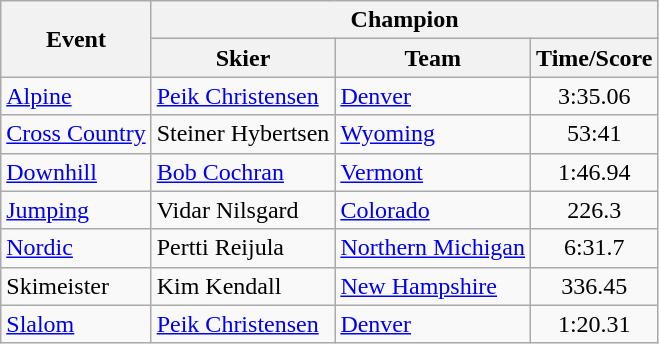<table class="wikitable">
<tr>
<th rowspan="2">Event</th>
<th colspan="3" bgcolor=000000>Champion</th>
</tr>
<tr>
<th>Skier</th>
<th>Team</th>
<th>Time/Score</th>
</tr>
<tr>
<td><a href='#'>Alpine</a></td>
<td> <a href='#'>Peik Christensen</a></td>
<td><a href='#'>Denver</a></td>
<td align=center>3:35.06</td>
</tr>
<tr>
<td><a href='#'>Cross Country</a></td>
<td> Steiner Hybertsen</td>
<td><a href='#'>Wyoming</a></td>
<td align=center>53:41</td>
</tr>
<tr>
<td><a href='#'>Downhill</a></td>
<td><a href='#'>Bob Cochran</a></td>
<td><a href='#'>Vermont</a></td>
<td align=center>1:46.94</td>
</tr>
<tr>
<td><a href='#'>Jumping</a></td>
<td> Vidar Nilsgard </td>
<td><a href='#'>Colorado</a></td>
<td align=center>226.3</td>
</tr>
<tr>
<td><a href='#'>Nordic</a></td>
<td> Pertti Reijula</td>
<td><a href='#'>Northern Michigan</a></td>
<td align=center>6:31.7</td>
</tr>
<tr>
<td>Skimeister</td>
<td>Kim Kendall </td>
<td><a href='#'>New Hampshire</a></td>
<td align=center>336.45</td>
</tr>
<tr>
<td><a href='#'>Slalom</a></td>
<td> <a href='#'>Peik Christensen</a></td>
<td><a href='#'>Denver</a></td>
<td align=center>1:20.31</td>
</tr>
</table>
